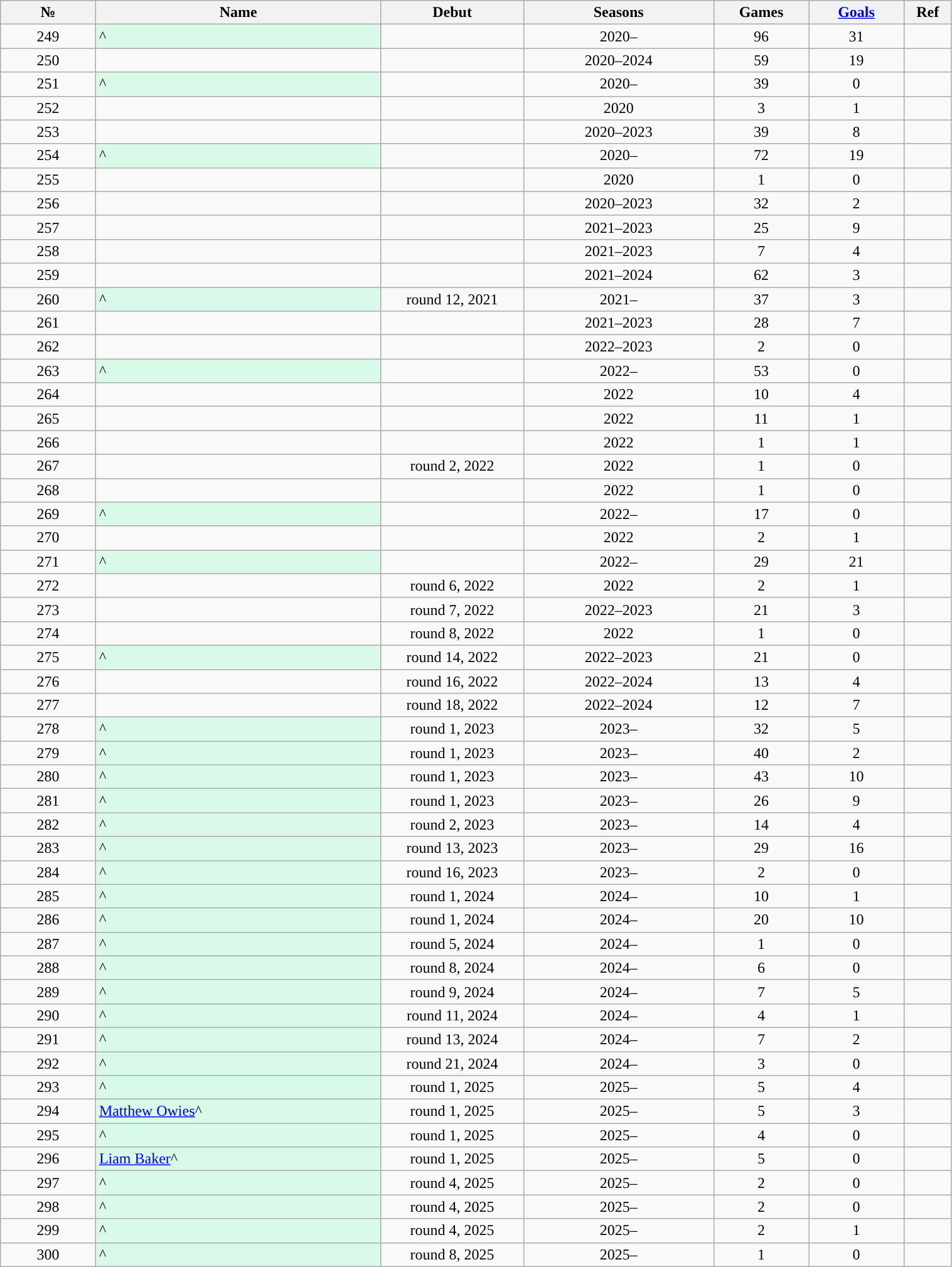<table class="wikitable sortable" style="text-align:center; width:80%;">
<tr>
<th style="width=10%">№</th>
<th style="width:30%">Name</th>
<th style="width:15%">Debut</th>
<th style="width:20%">Seasons</th>
<th style="width:10%">Games</th>
<th style="width:10%"><a href='#'>Goals</a></th>
<th class="unsortable" style="width:5%">Ref</th>
</tr>
<tr>
<td>249</td>
<td style="text-align:left; background:#d9f9e9">^</td>
<td></td>
<td>2020–</td>
<td>96</td>
<td>31</td>
<td></td>
</tr>
<tr>
<td>250</td>
<td style="text-align:left"></td>
<td></td>
<td>2020–2024</td>
<td>59</td>
<td>19</td>
<td></td>
</tr>
<tr>
<td>251</td>
<td style="text-align:left; background:#d9f9e9">^</td>
<td></td>
<td>2020–</td>
<td>39</td>
<td>0</td>
<td></td>
</tr>
<tr>
<td>252</td>
<td style="text-align:left"></td>
<td></td>
<td>2020</td>
<td>3</td>
<td>1</td>
<td></td>
</tr>
<tr>
<td>253</td>
<td style="text-align:left"></td>
<td></td>
<td>2020–2023</td>
<td>39</td>
<td>8</td>
<td></td>
</tr>
<tr>
<td>254</td>
<td style="text-align:left; background:#d9f9e9">^</td>
<td></td>
<td>2020–</td>
<td>72</td>
<td>19</td>
<td></td>
</tr>
<tr>
<td>255</td>
<td style="text-align:left"></td>
<td></td>
<td>2020</td>
<td>1</td>
<td>0</td>
<td></td>
</tr>
<tr>
<td>256</td>
<td style="text-align:left"></td>
<td></td>
<td>2020–2023</td>
<td>32</td>
<td>2</td>
<td></td>
</tr>
<tr>
<td>257</td>
<td style="text-align:left"></td>
<td></td>
<td>2021–2023</td>
<td>25</td>
<td>9</td>
<td></td>
</tr>
<tr>
<td>258</td>
<td style="text-align:left"></td>
<td></td>
<td>2021–2023</td>
<td>7</td>
<td>4</td>
<td></td>
</tr>
<tr>
<td>259</td>
<td style="text-align:left"></td>
<td></td>
<td>2021–2024</td>
<td>62</td>
<td>3</td>
<td></td>
</tr>
<tr>
<td>260</td>
<td style="text-align:left; background:#d9f9e9">^</td>
<td>round 12, 2021</td>
<td>2021–</td>
<td>37</td>
<td>3</td>
<td></td>
</tr>
<tr>
<td>261</td>
<td style="text-align:left"></td>
<td></td>
<td>2021–2023</td>
<td>28</td>
<td>7</td>
<td></td>
</tr>
<tr>
<td>262</td>
<td style="text-align:left"></td>
<td></td>
<td>2022–2023</td>
<td>2</td>
<td>0</td>
<td></td>
</tr>
<tr>
<td>263</td>
<td style="text-align:left; background:#d9f9e9">^</td>
<td></td>
<td>2022–</td>
<td>53</td>
<td>0</td>
<td></td>
</tr>
<tr>
<td>264</td>
<td style="text-align:left"></td>
<td></td>
<td>2022</td>
<td>10</td>
<td>4</td>
<td></td>
</tr>
<tr>
<td>265</td>
<td style="text-align:left"></td>
<td></td>
<td>2022</td>
<td>11</td>
<td>1</td>
<td></td>
</tr>
<tr>
<td>266</td>
<td style="text-align:left"></td>
<td></td>
<td>2022</td>
<td>1</td>
<td>1</td>
<td></td>
</tr>
<tr>
<td>267</td>
<td style="text-align:left"></td>
<td>round 2, 2022</td>
<td>2022</td>
<td>1</td>
<td>0</td>
<td></td>
</tr>
<tr>
<td>268</td>
<td style="text-align:left"></td>
<td></td>
<td>2022</td>
<td>1</td>
<td>0</td>
<td></td>
</tr>
<tr>
<td>269</td>
<td style="text-align:left; background:#d9f9e9">^</td>
<td></td>
<td>2022–</td>
<td>17</td>
<td>0</td>
<td></td>
</tr>
<tr>
<td>270</td>
<td style="text-align:left"></td>
<td></td>
<td>2022</td>
<td>2</td>
<td>1</td>
<td></td>
</tr>
<tr>
<td>271</td>
<td style="text-align:left; background:#d9f9e9">^</td>
<td></td>
<td>2022–</td>
<td>29</td>
<td>21</td>
<td></td>
</tr>
<tr>
<td>272</td>
<td style="text-align:left"></td>
<td>round 6, 2022</td>
<td>2022</td>
<td>2</td>
<td>1</td>
<td></td>
</tr>
<tr>
<td>273</td>
<td style="text-align:left"></td>
<td>round 7, 2022</td>
<td>2022–2023</td>
<td>21</td>
<td>3</td>
<td></td>
</tr>
<tr>
<td>274</td>
<td style="text-align:left"></td>
<td>round 8, 2022</td>
<td>2022</td>
<td>1</td>
<td>0</td>
<td></td>
</tr>
<tr>
<td>275</td>
<td style="text-align:left;background:#d9f9e9">^</td>
<td>round 14, 2022</td>
<td>2022–2023</td>
<td>21</td>
<td>0</td>
<td></td>
</tr>
<tr>
<td>276</td>
<td style="text-align:left"></td>
<td>round 16, 2022</td>
<td>2022–2024</td>
<td>13</td>
<td>4</td>
<td></td>
</tr>
<tr>
<td>277</td>
<td style="text-align:left"></td>
<td>round 18, 2022</td>
<td>2022–2024</td>
<td>12</td>
<td>7</td>
<td></td>
</tr>
<tr>
<td>278</td>
<td style="text-align:left; background:#d9f9e9">^</td>
<td>round 1, 2023</td>
<td>2023–</td>
<td>32</td>
<td>5</td>
<td></td>
</tr>
<tr>
<td>279</td>
<td style="text-align:left; background:#d9f9e9">^</td>
<td>round 1, 2023</td>
<td>2023–</td>
<td>40</td>
<td>2</td>
<td></td>
</tr>
<tr>
<td>280</td>
<td style="text-align:left; background:#d9f9e9">^</td>
<td>round 1, 2023</td>
<td>2023–</td>
<td>43</td>
<td>10</td>
<td></td>
</tr>
<tr>
<td>281</td>
<td style="text-align:left; background:#d9f9e9">^</td>
<td>round 1, 2023</td>
<td>2023–</td>
<td>26</td>
<td>9</td>
<td></td>
</tr>
<tr>
<td>282</td>
<td style="text-align:left; background:#d9f9e9">^</td>
<td>round 2, 2023</td>
<td>2023–</td>
<td>14</td>
<td>4</td>
<td></td>
</tr>
<tr>
<td>283</td>
<td style="text-align:left; background:#d9f9e9">^</td>
<td>round 13, 2023</td>
<td>2023–</td>
<td>29</td>
<td>16</td>
<td></td>
</tr>
<tr>
<td>284</td>
<td style="text-align:left; background:#d9f9e9">^</td>
<td>round 16, 2023</td>
<td>2023–</td>
<td>2</td>
<td>0</td>
<td></td>
</tr>
<tr>
<td>285</td>
<td style="text-align:left; background:#d9f9e9">^</td>
<td>round 1, 2024</td>
<td>2024–</td>
<td>10</td>
<td>1</td>
<td></td>
</tr>
<tr>
<td>286</td>
<td style="text-align:left; background:#d9f9e9">^</td>
<td>round 1, 2024</td>
<td>2024–</td>
<td>20</td>
<td>10</td>
<td></td>
</tr>
<tr>
<td>287</td>
<td style="text-align:left; background:#d9f9e9">^</td>
<td>round 5, 2024</td>
<td>2024–</td>
<td>1</td>
<td>0</td>
<td></td>
</tr>
<tr>
<td>288</td>
<td style="text-align:left; background:#d9f9e9">^</td>
<td>round 8, 2024</td>
<td>2024–</td>
<td>6</td>
<td>0</td>
<td></td>
</tr>
<tr>
<td>289</td>
<td style="text-align:left; background:#d9f9e9">^</td>
<td>round 9, 2024</td>
<td>2024–</td>
<td>7</td>
<td>5</td>
<td></td>
</tr>
<tr>
<td>290</td>
<td style="text-align:left; background:#d9f9e9">^</td>
<td>round 11, 2024</td>
<td>2024–</td>
<td>4</td>
<td>1</td>
<td></td>
</tr>
<tr>
<td>291</td>
<td style="text-align:left; background:#d9f9e9">^</td>
<td>round 13, 2024</td>
<td>2024–</td>
<td>7</td>
<td>2</td>
<td></td>
</tr>
<tr>
<td>292</td>
<td style="text-align:left; background:#d9f9e9">^</td>
<td>round 21, 2024</td>
<td>2024–</td>
<td>3</td>
<td>0</td>
<td></td>
</tr>
<tr>
<td>293</td>
<td style="text-align:left; background:#d9f9e9">^</td>
<td>round 1, 2025</td>
<td>2025–</td>
<td>5</td>
<td>4</td>
<td></td>
</tr>
<tr>
<td>294</td>
<td style="text-align:left; background:#d9f9e9"><a href='#'>Matthew Owies</a>^</td>
<td>round 1, 2025</td>
<td>2025–</td>
<td>5</td>
<td>3</td>
<td></td>
</tr>
<tr>
<td>295</td>
<td style="text-align:left; background:#d9f9e9">^</td>
<td>round 1, 2025</td>
<td>2025–</td>
<td>4</td>
<td>0</td>
<td></td>
</tr>
<tr>
<td>296</td>
<td style="text-align:left; background:#d9f9e9"><a href='#'>Liam Baker</a>^</td>
<td>round 1, 2025</td>
<td>2025–</td>
<td>5</td>
<td>0</td>
<td></td>
</tr>
<tr>
<td>297</td>
<td style="text-align:left; background:#d9f9e9">^</td>
<td>round 4, 2025</td>
<td>2025–</td>
<td>2</td>
<td>0</td>
<td></td>
</tr>
<tr>
<td>298</td>
<td style="text-align:left; background:#d9f9e9">^</td>
<td>round 4, 2025</td>
<td>2025–</td>
<td>2</td>
<td>0</td>
<td></td>
</tr>
<tr>
<td>299</td>
<td style="text-align:left; background:#d9f9e9">^</td>
<td>round 4, 2025</td>
<td>2025–</td>
<td>2</td>
<td>1</td>
<td></td>
</tr>
<tr>
<td>300</td>
<td style="text-align:left; background:#d9f9e9">^</td>
<td>round 8, 2025</td>
<td>2025–</td>
<td>1</td>
<td>0</td>
<td></td>
</tr>
</table>
